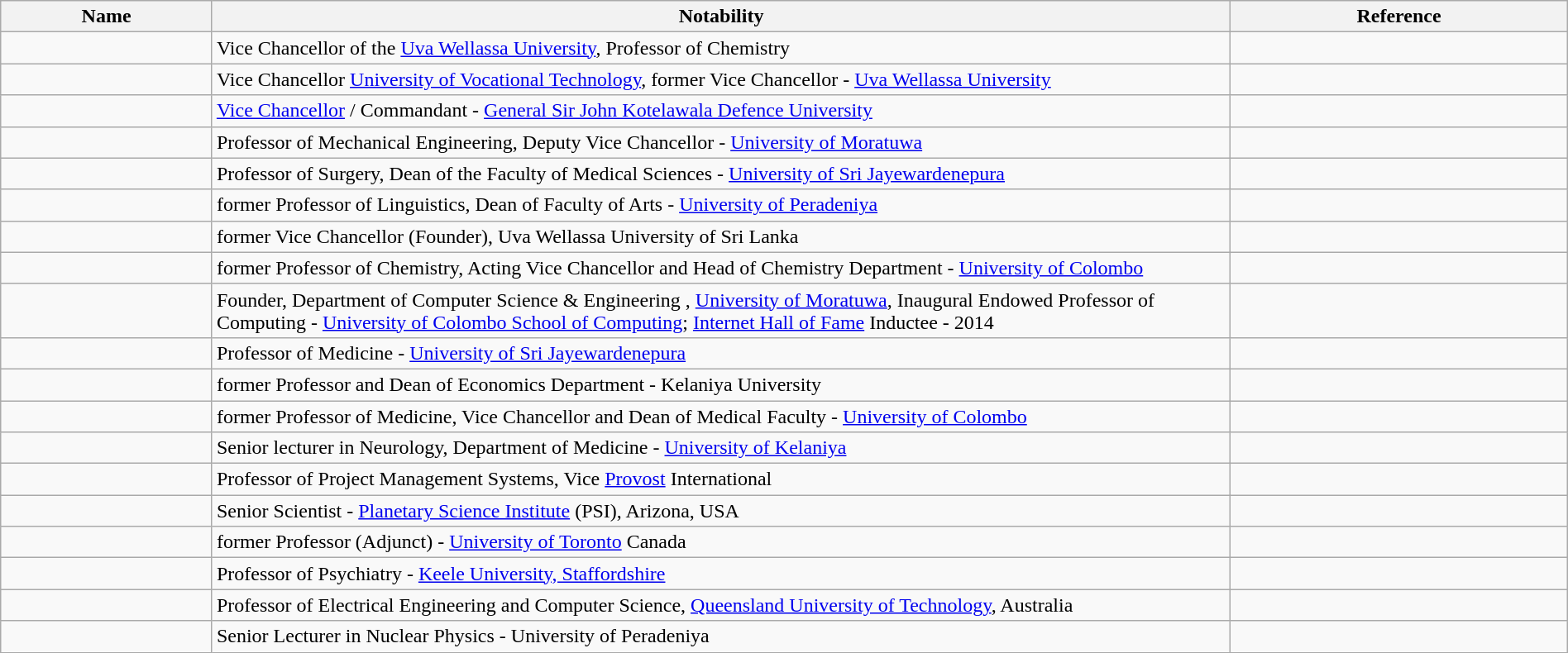<table class="wikitable sortable" style="width:100%">
<tr>
<th style="width:*;">Name</th>
<th style="width:65%;" class="unsortable">Notability</th>
<th style="width:*;" class="unsortable">Reference</th>
</tr>
<tr>
<td></td>
<td>Vice Chancellor of the <a href='#'>Uva Wellassa University</a>, Professor of Chemistry</td>
<td style="text-align:center; "></td>
</tr>
<tr>
<td></td>
<td>Vice Chancellor <a href='#'>University of Vocational Technology</a>, former Vice Chancellor - <a href='#'>Uva Wellassa University</a></td>
<td style="text-align:center;"></td>
</tr>
<tr>
<td></td>
<td><a href='#'>Vice Chancellor</a> / Commandant - <a href='#'>General Sir John Kotelawala Defence University</a></td>
<td style="text-align:center;"></td>
</tr>
<tr>
<td></td>
<td>Professor of Mechanical Engineering, Deputy Vice Chancellor - <a href='#'>University of Moratuwa</a></td>
<td style="text-align:center; "></td>
</tr>
<tr>
<td></td>
<td>Professor of Surgery, Dean of the Faculty of Medical Sciences - <a href='#'>University of Sri Jayewardenepura</a></td>
<td style="text-align:center;"></td>
</tr>
<tr>
<td></td>
<td>former Professor of Linguistics, Dean of Faculty of Arts - <a href='#'>University of Peradeniya</a></td>
<td style="text-align:center;"></td>
</tr>
<tr>
<td></td>
<td>former Vice Chancellor (Founder), Uva Wellassa University of Sri Lanka</td>
<td style="text-align:center;"></td>
</tr>
<tr>
<td></td>
<td>former Professor of Chemistry, Acting Vice Chancellor and Head of Chemistry Department - <a href='#'>University of Colombo</a></td>
<td style="text-align:center;"></td>
</tr>
<tr>
<td></td>
<td>Founder, Department of Computer Science & Engineering , <a href='#'>University of Moratuwa</a>, Inaugural Endowed Professor of Computing - <a href='#'>University of Colombo School of Computing</a>; <a href='#'>Internet Hall of Fame</a> Inductee - 2014</td>
<td style="text-align:center;"></td>
</tr>
<tr>
<td></td>
<td>Professor of Medicine - <a href='#'>University of Sri Jayewardenepura</a></td>
<td style="text-align:center;"></td>
</tr>
<tr>
<td></td>
<td>former Professor and Dean of Economics Department - Kelaniya University</td>
<td style="text-align:center;"></td>
</tr>
<tr>
<td></td>
<td>former Professor of Medicine, Vice Chancellor and Dean of Medical Faculty - <a href='#'>University of Colombo</a></td>
<td style="text-align:center;"></td>
</tr>
<tr>
<td></td>
<td>Senior lecturer in Neurology, Department of Medicine - <a href='#'>University of Kelaniya</a></td>
<td style="text-align:center;"></td>
</tr>
<tr>
<td></td>
<td>Professor of Project Management Systems, Vice <a href='#'>Provost</a> International</td>
<td style="text-align:center;"></td>
</tr>
<tr>
<td></td>
<td>Senior Scientist - <a href='#'>Planetary Science Institute</a> (PSI),  Arizona, USA</td>
<td style="text-align:center;"></td>
</tr>
<tr>
<td></td>
<td>former Professor (Adjunct) - <a href='#'>University of Toronto</a> Canada</td>
<td style="text-align:center;"></td>
</tr>
<tr>
<td></td>
<td>Professor of Psychiatry - <a href='#'>Keele University, Staffordshire</a></td>
<td style="text-align:center;"></td>
</tr>
<tr>
<td></td>
<td>Professor of Electrical Engineering and Computer Science, <a href='#'>Queensland University of Technology</a>, Australia</td>
<td style="text-align:center;"></td>
</tr>
<tr>
<td></td>
<td>Senior Lecturer in Nuclear Physics - University of Peradeniya</td>
<td style="text-align:center;"></td>
</tr>
</table>
